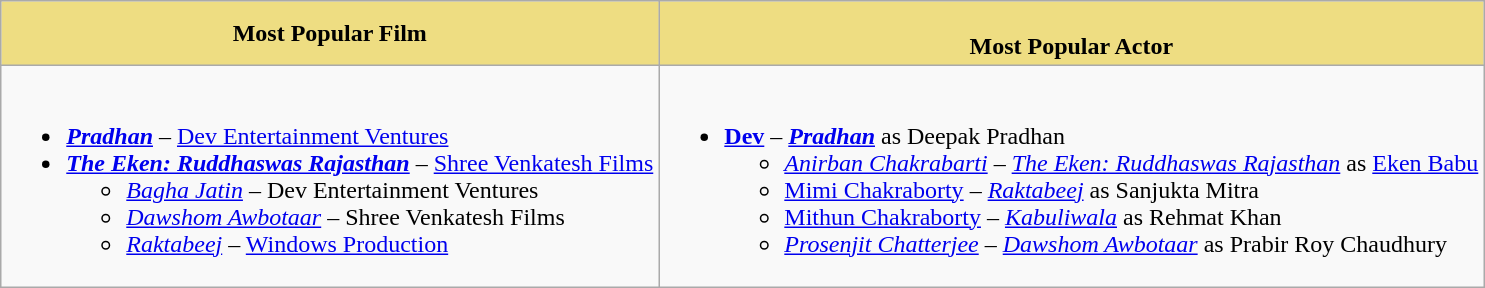<table class="wikitable">
<tr>
<th style="background:#EEDD82;">Most Popular Film</th>
<th style="background:#EEDD82;"><br>Most Popular Actor</th>
</tr>
<tr>
<td><br><ul><li><strong><em><a href='#'>Pradhan</a></em></strong> – <a href='#'>Dev Entertainment Ventures</a></li><li><strong><em><a href='#'>The Eken: Ruddhaswas Rajasthan</a></em></strong> – <a href='#'>Shree Venkatesh Films</a><ul><li><em><a href='#'>Bagha Jatin</a></em> – Dev Entertainment Ventures</li><li><em><a href='#'>Dawshom Awbotaar</a></em> – Shree Venkatesh Films</li><li><em><a href='#'>Raktabeej</a></em> – <a href='#'>Windows Production</a></li></ul></li></ul></td>
<td><br><ul><li><strong><a href='#'>Dev</a></strong> – <strong><em><a href='#'>Pradhan</a></em></strong> as Deepak Pradhan<ul><li><em><a href='#'>Anirban Chakrabarti</a></em> – <em><a href='#'>The Eken: Ruddhaswas Rajasthan</a></em> as <a href='#'>Eken Babu</a></li><li><a href='#'>Mimi Chakraborty</a> – <em><a href='#'>Raktabeej</a></em> as Sanjukta Mitra</li><li><a href='#'>Mithun Chakraborty</a> – <em><a href='#'>Kabuliwala</a></em> as Rehmat Khan</li><li><em><a href='#'>Prosenjit Chatterjee</a></em> – <em><a href='#'>Dawshom Awbotaar</a></em> as Prabir Roy Chaudhury</li></ul></li></ul></td>
</tr>
</table>
